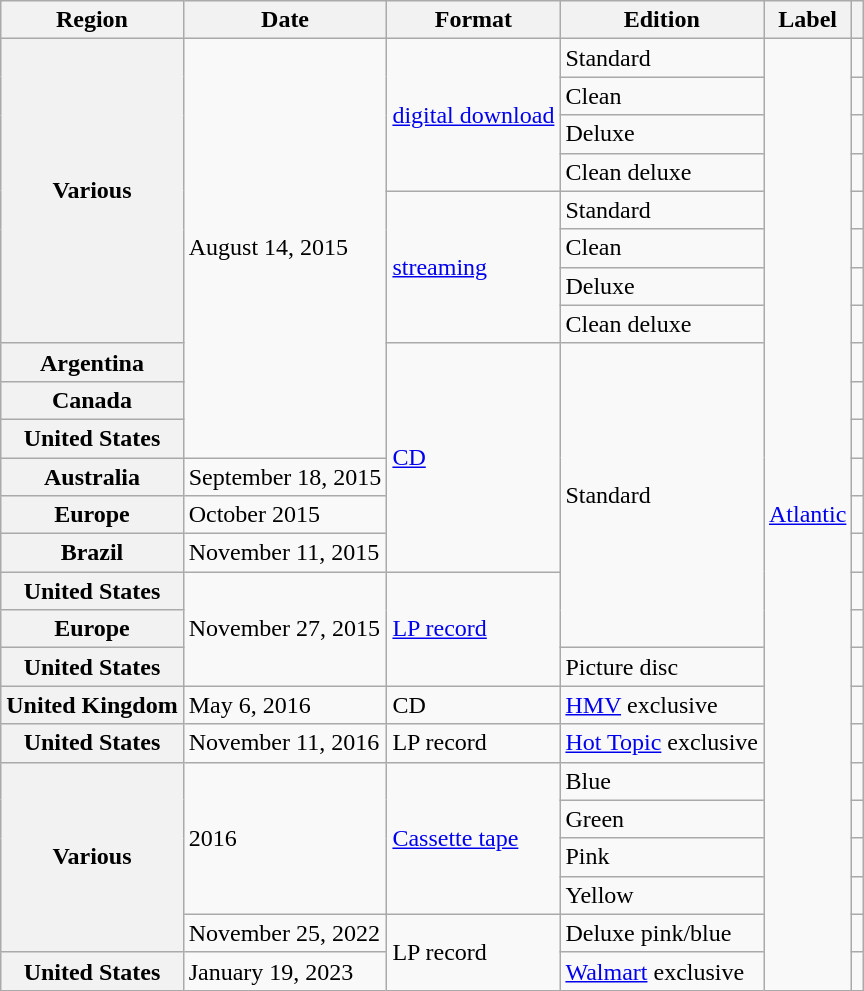<table class="wikitable plainrowheaders">
<tr>
<th scope="col">Region</th>
<th scope="col">Date</th>
<th scope="col">Format</th>
<th scope="col">Edition</th>
<th scope="col">Label</th>
<th scope="col"></th>
</tr>
<tr>
<th scope="row" rowspan="8">Various</th>
<td rowspan="11">August 14, 2015</td>
<td rowspan="4"><a href='#'>digital download</a></td>
<td>Standard</td>
<td rowspan="25"><a href='#'>Atlantic</a></td>
<td></td>
</tr>
<tr>
<td>Clean</td>
<td></td>
</tr>
<tr>
<td>Deluxe</td>
<td></td>
</tr>
<tr>
<td>Clean deluxe</td>
<td></td>
</tr>
<tr>
<td rowspan="4"><a href='#'>streaming</a></td>
<td>Standard</td>
<td></td>
</tr>
<tr>
<td>Clean</td>
<td></td>
</tr>
<tr>
<td>Deluxe</td>
<td></td>
</tr>
<tr>
<td>Clean deluxe</td>
<td></td>
</tr>
<tr>
<th scope="row">Argentina</th>
<td rowspan="6"><a href='#'>CD</a></td>
<td rowspan="8">Standard</td>
<td></td>
</tr>
<tr>
<th scope="row">Canada</th>
<td></td>
</tr>
<tr>
<th scope="row">United States</th>
<td></td>
</tr>
<tr>
<th scope="row">Australia</th>
<td>September 18, 2015</td>
<td></td>
</tr>
<tr>
<th scope="row">Europe</th>
<td>October 2015</td>
<td></td>
</tr>
<tr>
<th scope="row">Brazil</th>
<td>November 11, 2015</td>
<td></td>
</tr>
<tr>
<th scope="row">United States</th>
<td rowspan="3">November 27, 2015</td>
<td rowspan="3"><a href='#'>LP record</a></td>
<td></td>
</tr>
<tr>
<th scope="row">Europe</th>
<td></td>
</tr>
<tr>
<th scope="row">United States</th>
<td>Picture disc</td>
<td></td>
</tr>
<tr>
<th scope="row">United Kingdom</th>
<td>May 6, 2016</td>
<td>CD</td>
<td><a href='#'>HMV</a> exclusive</td>
<td></td>
</tr>
<tr>
<th scope="row">United States</th>
<td>November 11, 2016</td>
<td>LP record</td>
<td><a href='#'>Hot Topic</a> exclusive</td>
<td></td>
</tr>
<tr>
<th scope="row" rowspan="5">Various</th>
<td rowspan="4">2016</td>
<td rowspan="4"><a href='#'>Cassette tape</a></td>
<td>Blue</td>
<td></td>
</tr>
<tr>
<td>Green</td>
<td></td>
</tr>
<tr>
<td>Pink</td>
<td></td>
</tr>
<tr>
<td>Yellow</td>
<td></td>
</tr>
<tr>
<td>November 25, 2022</td>
<td rowspan="2">LP record</td>
<td>Deluxe pink/blue</td>
<td></td>
</tr>
<tr>
<th scope="row">United States</th>
<td>January 19, 2023</td>
<td><a href='#'>Walmart</a> exclusive</td>
<td></td>
</tr>
</table>
